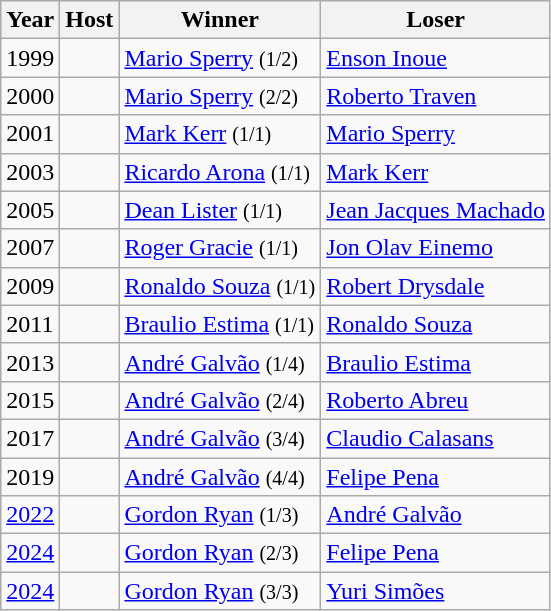<table class="wikitable sortable" stze: 90%">
<tr>
<th>Year</th>
<th>Host</th>
<th>Winner</th>
<th>Loser</th>
</tr>
<tr>
<td>1999</td>
<td></td>
<td> <a href='#'>Mario Sperry</a> <small>(1/2)</small></td>
<td> <a href='#'>Enson Inoue</a></td>
</tr>
<tr>
<td>2000</td>
<td></td>
<td> <a href='#'>Mario Sperry</a> <small>(2/2)</small></td>
<td> <a href='#'>Roberto Traven</a></td>
</tr>
<tr>
<td>2001</td>
<td></td>
<td> <a href='#'>Mark Kerr</a> <small>(1/1)</small></td>
<td> <a href='#'>Mario Sperry</a></td>
</tr>
<tr>
<td>2003</td>
<td></td>
<td> <a href='#'>Ricardo Arona</a> <small>(1/1)</small></td>
<td> <a href='#'>Mark Kerr</a></td>
</tr>
<tr>
<td>2005</td>
<td></td>
<td> <a href='#'>Dean Lister</a> <small>(1/1)</small></td>
<td> <a href='#'>Jean Jacques Machado</a></td>
</tr>
<tr>
<td>2007</td>
<td></td>
<td> <a href='#'>Roger Gracie</a> <small>(1/1)</small></td>
<td> <a href='#'>Jon Olav Einemo</a></td>
</tr>
<tr>
<td>2009</td>
<td></td>
<td> <a href='#'>Ronaldo Souza</a> <small>(1/1)</small></td>
<td> <a href='#'>Robert Drysdale</a></td>
</tr>
<tr>
<td>2011</td>
<td></td>
<td> <a href='#'>Braulio Estima</a> <small>(1/1)</small></td>
<td> <a href='#'>Ronaldo Souza</a></td>
</tr>
<tr>
<td>2013</td>
<td></td>
<td> <a href='#'>André Galvão</a> <small>(1/4)</small></td>
<td> <a href='#'>Braulio Estima</a></td>
</tr>
<tr>
<td>2015</td>
<td></td>
<td> <a href='#'>André Galvão</a> <small>(2/4)</small></td>
<td> <a href='#'>Roberto Abreu</a></td>
</tr>
<tr>
<td>2017</td>
<td></td>
<td> <a href='#'>André Galvão</a> <small>(3/4)</small></td>
<td> <a href='#'>Claudio Calasans</a></td>
</tr>
<tr>
<td>2019</td>
<td></td>
<td> <a href='#'>André Galvão</a> <small>(4/4)</small></td>
<td> <a href='#'>Felipe Pena</a></td>
</tr>
<tr>
<td><a href='#'>2022</a></td>
<td></td>
<td> <a href='#'>Gordon Ryan</a> <small>(1/3)</small></td>
<td> <a href='#'>André Galvão</a></td>
</tr>
<tr>
<td><a href='#'>2024</a></td>
<td></td>
<td> <a href='#'>Gordon Ryan</a> <small>(2/3)</small></td>
<td> <a href='#'>Felipe Pena</a></td>
</tr>
<tr>
<td><a href='#'>2024</a></td>
<td></td>
<td> <a href='#'>Gordon Ryan</a> <small>(3/3)</small></td>
<td> <a href='#'>Yuri Simões</a></td>
</tr>
</table>
